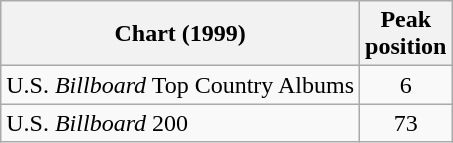<table class="wikitable">
<tr>
<th>Chart (1999)</th>
<th>Peak<br>position</th>
</tr>
<tr>
<td>U.S. <em>Billboard</em> Top Country Albums</td>
<td align="center">6</td>
</tr>
<tr>
<td>U.S. <em>Billboard</em> 200</td>
<td align="center">73</td>
</tr>
</table>
